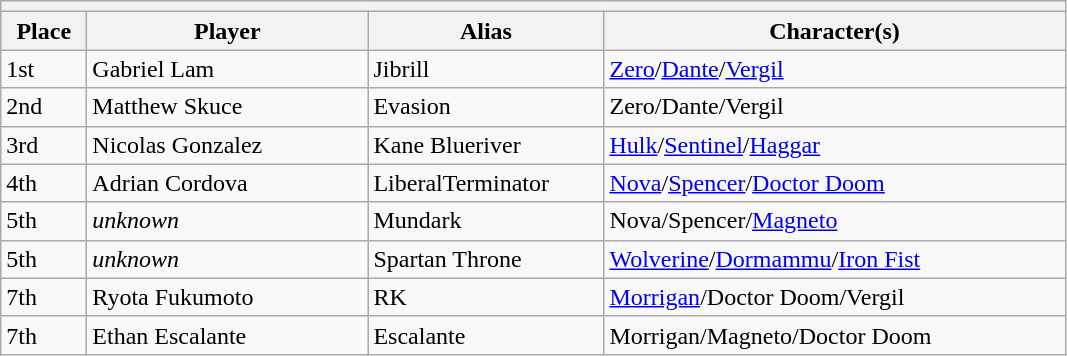<table class="wikitable">
<tr>
<th colspan=4></th>
</tr>
<tr>
<th style="width:50px;">Place</th>
<th style="width:180px;">Player</th>
<th style="width:150px;">Alias</th>
<th style="width:300px;">Character(s)</th>
</tr>
<tr>
<td>1st</td>
<td> Gabriel Lam</td>
<td>Jibrill</td>
<td><a href='#'>Zero</a>/<a href='#'>Dante</a>/<a href='#'>Vergil</a></td>
</tr>
<tr>
<td>2nd</td>
<td> Matthew Skuce</td>
<td>Evasion</td>
<td>Zero/Dante/Vergil</td>
</tr>
<tr>
<td>3rd</td>
<td> Nicolas Gonzalez</td>
<td>Kane Blueriver</td>
<td><a href='#'>Hulk</a>/<a href='#'>Sentinel</a>/<a href='#'>Haggar</a></td>
</tr>
<tr>
<td>4th</td>
<td> Adrian Cordova</td>
<td>LiberalTerminator</td>
<td><a href='#'>Nova</a>/<a href='#'>Spencer</a>/<a href='#'>Doctor Doom</a></td>
</tr>
<tr>
<td>5th</td>
<td> <em>unknown</em></td>
<td>Mundark</td>
<td>Nova/Spencer/<a href='#'>Magneto</a></td>
</tr>
<tr>
<td>5th</td>
<td> <em>unknown</em></td>
<td>Spartan Throne</td>
<td><a href='#'>Wolverine</a>/<a href='#'>Dormammu</a>/<a href='#'>Iron Fist</a></td>
</tr>
<tr>
<td>7th</td>
<td> Ryota Fukumoto</td>
<td>RK</td>
<td><a href='#'>Morrigan</a>/Doctor Doom/Vergil</td>
</tr>
<tr>
<td>7th</td>
<td> Ethan Escalante</td>
<td>Escalante</td>
<td>Morrigan/Magneto/Doctor Doom</td>
</tr>
</table>
